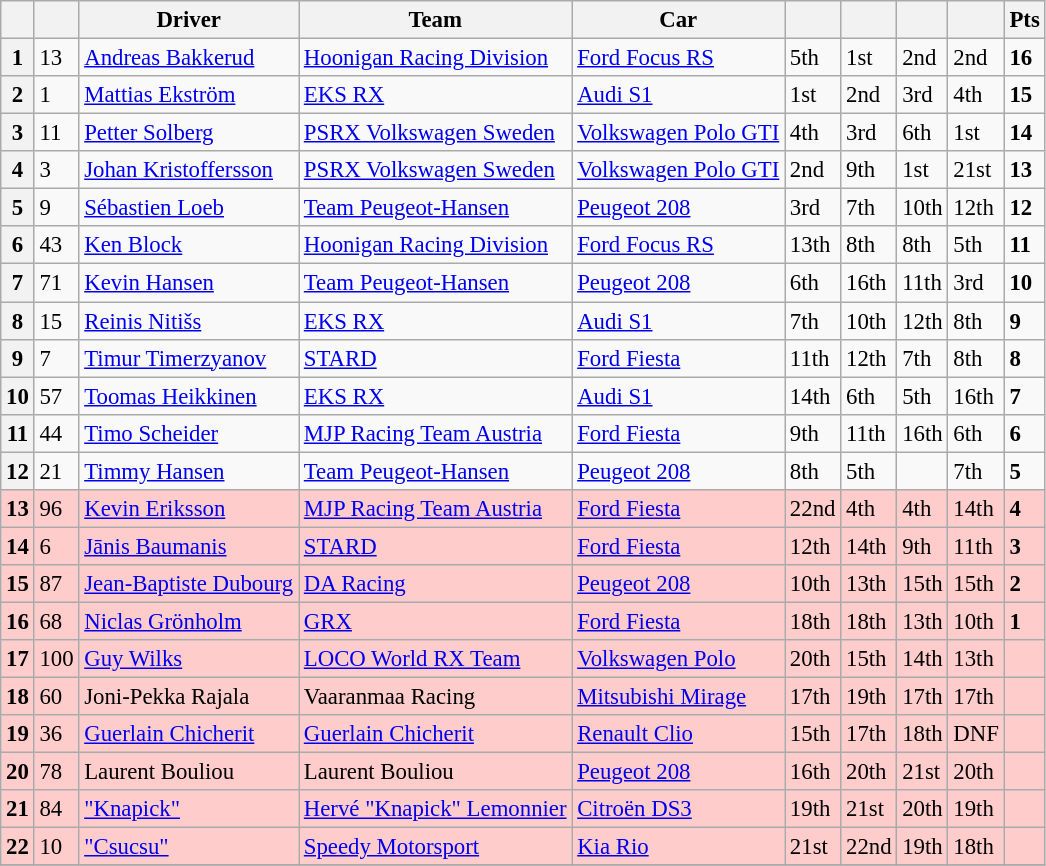<table class=wikitable style="font-size:95%">
<tr>
<th></th>
<th></th>
<th>Driver</th>
<th>Team</th>
<th>Car</th>
<th></th>
<th></th>
<th></th>
<th></th>
<th>Pts</th>
</tr>
<tr>
<th>1</th>
<td>13</td>
<td> <a href='#'>Andreas Bakkerud</a></td>
<td><a href='#'>Hoonigan Racing Division</a></td>
<td><a href='#'>Ford Focus RS</a></td>
<td>5th</td>
<td>1st</td>
<td>2nd</td>
<td>2nd</td>
<td><strong>16</strong></td>
</tr>
<tr>
<th>2</th>
<td>1</td>
<td> <a href='#'>Mattias Ekström</a></td>
<td><a href='#'>EKS RX</a></td>
<td><a href='#'>Audi S1</a></td>
<td>1st</td>
<td>2nd</td>
<td>3rd</td>
<td>4th</td>
<td><strong>15</strong></td>
</tr>
<tr>
<th>3</th>
<td>11</td>
<td> <a href='#'>Petter Solberg</a></td>
<td><a href='#'>PSRX Volkswagen Sweden</a></td>
<td><a href='#'>Volkswagen Polo GTI</a></td>
<td>4th</td>
<td>3rd</td>
<td>6th</td>
<td>1st</td>
<td><strong>14</strong></td>
</tr>
<tr>
<th>4</th>
<td>3</td>
<td> <a href='#'>Johan Kristoffersson</a></td>
<td><a href='#'>PSRX Volkswagen Sweden</a></td>
<td><a href='#'>Volkswagen Polo GTI</a></td>
<td>2nd</td>
<td>9th</td>
<td>1st</td>
<td>21st</td>
<td><strong>13</strong></td>
</tr>
<tr>
<th>5</th>
<td>9</td>
<td> <a href='#'>Sébastien Loeb</a></td>
<td><a href='#'>Team Peugeot-Hansen</a></td>
<td><a href='#'>Peugeot 208</a></td>
<td>3rd</td>
<td>7th</td>
<td>10th</td>
<td>12th</td>
<td><strong>12</strong></td>
</tr>
<tr>
<th>6</th>
<td>43</td>
<td> <a href='#'>Ken Block</a></td>
<td><a href='#'>Hoonigan Racing Division</a></td>
<td><a href='#'>Ford Focus RS</a></td>
<td>13th</td>
<td>8th</td>
<td>8th</td>
<td>5th</td>
<td><strong>11</strong></td>
</tr>
<tr>
<th>7</th>
<td>71</td>
<td> <a href='#'>Kevin Hansen</a></td>
<td><a href='#'>Team Peugeot-Hansen</a></td>
<td><a href='#'>Peugeot 208</a></td>
<td>6th</td>
<td>16th</td>
<td>11th</td>
<td>3rd</td>
<td><strong>10</strong></td>
</tr>
<tr>
<th>8</th>
<td>15</td>
<td> <a href='#'>Reinis Nitišs</a></td>
<td><a href='#'>EKS RX</a></td>
<td><a href='#'>Audi S1</a></td>
<td>7th</td>
<td>10th</td>
<td>12th</td>
<td>8th</td>
<td><strong>9</strong></td>
</tr>
<tr>
<th>9</th>
<td>7</td>
<td> <a href='#'>Timur Timerzyanov</a></td>
<td><a href='#'>STARD</a></td>
<td><a href='#'>Ford Fiesta</a></td>
<td>11th</td>
<td>12th</td>
<td>7th</td>
<td>8th</td>
<td><strong>8</strong></td>
</tr>
<tr>
<th>10</th>
<td>57</td>
<td> <a href='#'>Toomas Heikkinen</a></td>
<td><a href='#'>EKS RX</a></td>
<td><a href='#'>Audi S1</a></td>
<td>14th</td>
<td>6th</td>
<td>5th</td>
<td>16th</td>
<td><strong>7</strong></td>
</tr>
<tr>
<th>11</th>
<td>44</td>
<td> <a href='#'>Timo Scheider</a></td>
<td><a href='#'>MJP Racing Team Austria</a></td>
<td><a href='#'>Ford Fiesta</a></td>
<td>9th</td>
<td>11th</td>
<td>16th</td>
<td>6th</td>
<td><strong>6</strong></td>
</tr>
<tr>
<th>12</th>
<td>21</td>
<td> <a href='#'>Timmy Hansen</a></td>
<td><a href='#'>Team Peugeot-Hansen</a></td>
<td><a href='#'>Peugeot 208</a></td>
<td>8th</td>
<td>5th</td>
<td></td>
<td>7th</td>
<td><strong>5</strong></td>
</tr>
<tr>
<th style="background:#ffcccc;">13</th>
<td style="background:#ffcccc;">96</td>
<td style="background:#ffcccc;"> <a href='#'>Kevin Eriksson</a></td>
<td style="background:#ffcccc;"><a href='#'>MJP Racing Team Austria</a></td>
<td style="background:#ffcccc;"><a href='#'>Ford Fiesta</a></td>
<td style="background:#ffcccc;">22nd</td>
<td style="background:#ffcccc;">4th</td>
<td style="background:#ffcccc;">4th</td>
<td style="background:#ffcccc;">14th</td>
<td style="background:#ffcccc;"><strong>4</strong></td>
</tr>
<tr>
<th style="background:#ffcccc;">14</th>
<td style="background:#ffcccc;">6</td>
<td style="background:#ffcccc;"> <a href='#'>Jānis Baumanis</a></td>
<td style="background:#ffcccc;"><a href='#'>STARD</a></td>
<td style="background:#ffcccc;"><a href='#'>Ford Fiesta</a></td>
<td style="background:#ffcccc;">12th</td>
<td style="background:#ffcccc;">14th</td>
<td style="background:#ffcccc;">9th</td>
<td style="background:#ffcccc;">11th</td>
<td style="background:#ffcccc;"><strong>3</strong></td>
</tr>
<tr>
<th style="background:#ffcccc;">15</th>
<td style="background:#ffcccc;">87</td>
<td style="background:#ffcccc;"> <a href='#'>Jean-Baptiste Dubourg</a></td>
<td style="background:#ffcccc;"><a href='#'>DA Racing</a></td>
<td style="background:#ffcccc;"><a href='#'>Peugeot 208</a></td>
<td style="background:#ffcccc;">10th</td>
<td style="background:#ffcccc;">13th</td>
<td style="background:#ffcccc;">15th</td>
<td style="background:#ffcccc;">15th</td>
<td style="background:#ffcccc;"><strong>2</strong></td>
</tr>
<tr>
<th style="background:#ffcccc;">16</th>
<td style="background:#ffcccc;">68</td>
<td style="background:#ffcccc;"> <a href='#'>Niclas Grönholm</a></td>
<td style="background:#ffcccc;"><a href='#'>GRX</a></td>
<td style="background:#ffcccc;"><a href='#'>Ford Fiesta</a></td>
<td style="background:#ffcccc;">18th</td>
<td style="background:#ffcccc;">18th</td>
<td style="background:#ffcccc;">13th</td>
<td style="background:#ffcccc;">10th</td>
<td style="background:#ffcccc;"><strong>1</strong></td>
</tr>
<tr>
<th style="background:#ffcccc;">17</th>
<td style="background:#ffcccc;">100</td>
<td style="background:#ffcccc;"> <a href='#'>Guy Wilks</a></td>
<td style="background:#ffcccc;"><a href='#'>LOCO World RX Team</a></td>
<td style="background:#ffcccc;"><a href='#'>Volkswagen Polo</a></td>
<td style="background:#ffcccc;">20th</td>
<td style="background:#ffcccc;">15th</td>
<td style="background:#ffcccc;">14th</td>
<td style="background:#ffcccc;">13th</td>
<td style="background:#ffcccc;"></td>
</tr>
<tr>
<th style="background:#ffcccc;">18</th>
<td style="background:#ffcccc;">60</td>
<td style="background:#ffcccc;"> Joni-Pekka Rajala</td>
<td style="background:#ffcccc;">Vaaranmaa Racing</td>
<td style="background:#ffcccc;"><a href='#'>Mitsubishi Mirage</a></td>
<td style="background:#ffcccc;">17th</td>
<td style="background:#ffcccc;">19th</td>
<td style="background:#ffcccc;">17th</td>
<td style="background:#ffcccc;">17th</td>
<td style="background:#ffcccc;"></td>
</tr>
<tr>
<th style="background:#ffcccc;">19</th>
<td style="background:#ffcccc;">36</td>
<td style="background:#ffcccc;"> <a href='#'>Guerlain Chicherit</a></td>
<td style="background:#ffcccc;"><a href='#'>Guerlain Chicherit</a></td>
<td style="background:#ffcccc;"><a href='#'>Renault Clio</a></td>
<td style="background:#ffcccc;">15th</td>
<td style="background:#ffcccc;">17th</td>
<td style="background:#ffcccc;">18th</td>
<td style="background:#ffcccc;">DNF</td>
<td style="background:#ffcccc;"></td>
</tr>
<tr>
<th style="background:#ffcccc;">20</th>
<td style="background:#ffcccc;">78</td>
<td style="background:#ffcccc;"> Laurent Bouliou</td>
<td style="background:#ffcccc;">Laurent Bouliou</td>
<td style="background:#ffcccc;"><a href='#'>Peugeot 208</a></td>
<td style="background:#ffcccc;">16th</td>
<td style="background:#ffcccc;">20th</td>
<td style="background:#ffcccc;">21st</td>
<td style="background:#ffcccc;">20th</td>
<td style="background:#ffcccc;"></td>
</tr>
<tr>
<th style="background:#ffcccc;">21</th>
<td style="background:#ffcccc;">84</td>
<td style="background:#ffcccc;"> <a href='#'>"Knapick"</a></td>
<td style="background:#ffcccc;"><a href='#'>Hervé "Knapick" Lemonnier</a></td>
<td style="background:#ffcccc;"><a href='#'>Citroën DS3</a></td>
<td style="background:#ffcccc;">19th</td>
<td style="background:#ffcccc;">21st</td>
<td style="background:#ffcccc;">20th</td>
<td style="background:#ffcccc;">19th</td>
<td style="background:#ffcccc;"></td>
</tr>
<tr>
<th style="background:#ffcccc;">22</th>
<td style="background:#ffcccc;">10</td>
<td style="background:#ffcccc;"> <a href='#'>"Csucsu"</a></td>
<td style="background:#ffcccc;"><a href='#'>Speedy Motorsport</a></td>
<td style="background:#ffcccc;"><a href='#'>Kia Rio</a></td>
<td style="background:#ffcccc;">21st</td>
<td style="background:#ffcccc;">22nd</td>
<td style="background:#ffcccc;">19th</td>
<td style="background:#ffcccc;">18th</td>
<td style="background:#ffcccc;"></td>
</tr>
<tr>
</tr>
</table>
